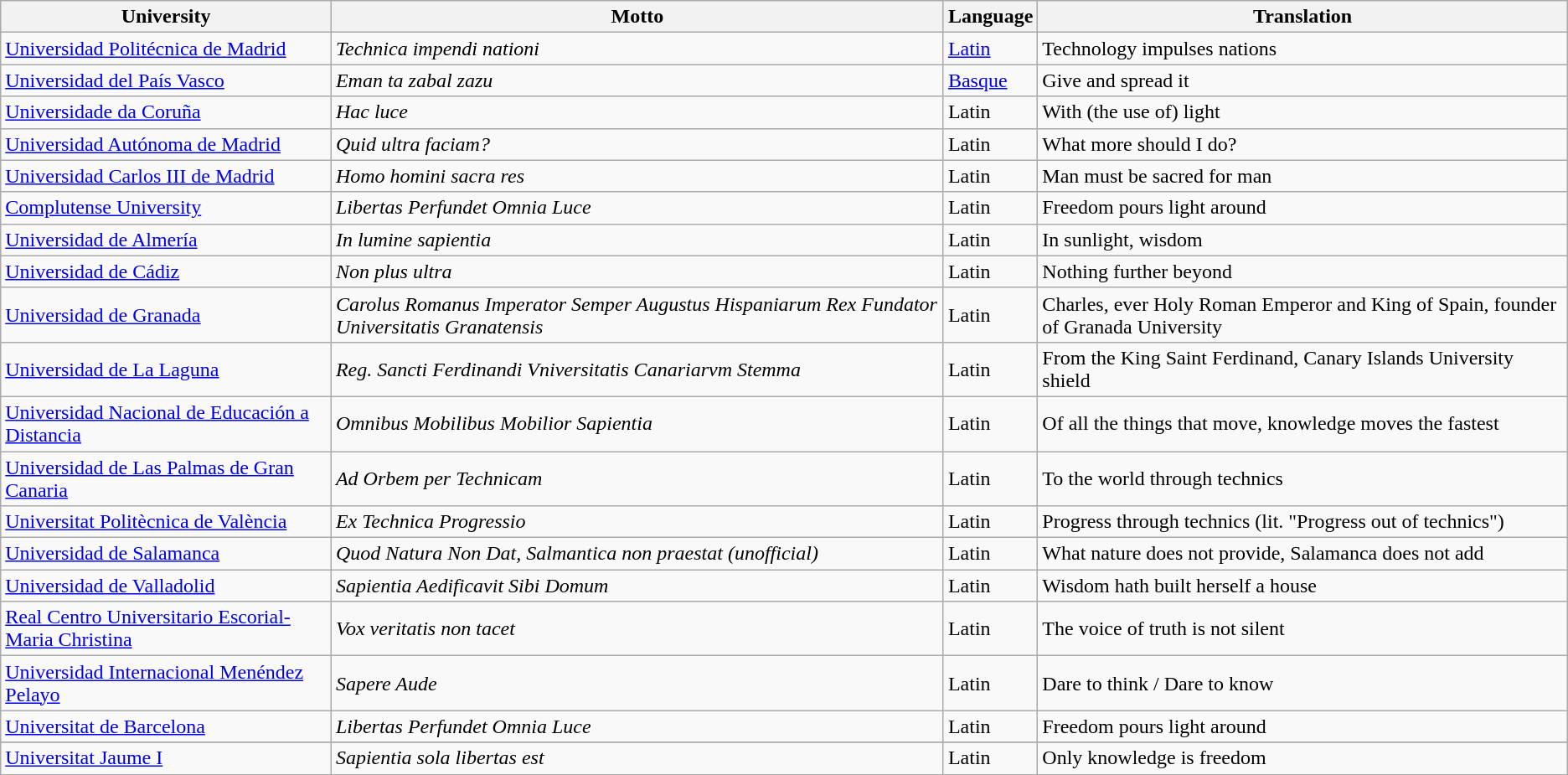<table class="wikitable sortable plainrowheaders">
<tr>
<th>University</th>
<th>Motto</th>
<th>Language</th>
<th>Translation</th>
</tr>
<tr>
<td><a href='#'>Universidad Politécnica de Madrid</a></td>
<td><em>Technica impendi nationi</em></td>
<td><a href='#'>Latin</a></td>
<td>Technology impulses nations</td>
</tr>
<tr>
<td><a href='#'>Universidad del País Vasco</a></td>
<td><em>Eman ta zabal zazu</em></td>
<td><a href='#'>Basque</a></td>
<td>Give and spread it</td>
</tr>
<tr>
<td><a href='#'>Universidade da Coruña</a></td>
<td><em>Hac luce</em></td>
<td>Latin</td>
<td>With (the use of) light</td>
</tr>
<tr>
<td><a href='#'>Universidad Autónoma de Madrid</a></td>
<td><em>Quid ultra faciam?</em></td>
<td>Latin</td>
<td>What more should I do?</td>
</tr>
<tr>
<td><a href='#'>Universidad Carlos III de Madrid</a></td>
<td><em>Homo homini sacra res</em></td>
<td>Latin</td>
<td>Man must be sacred for man</td>
</tr>
<tr>
<td><a href='#'>Complutense University</a></td>
<td><em>Libertas Perfundet Omnia Luce</em></td>
<td>Latin</td>
<td>Freedom pours light around</td>
</tr>
<tr>
<td><a href='#'>Universidad de Almería</a></td>
<td><em>In lumine sapientia</em></td>
<td>Latin</td>
<td>In sunlight, wisdom</td>
</tr>
<tr>
<td><a href='#'>Universidad de Cádiz</a></td>
<td><em>Non plus ultra</em></td>
<td>Latin</td>
<td>Nothing further beyond</td>
</tr>
<tr>
<td><a href='#'>Universidad de Granada</a></td>
<td><em>Carolus Romanus Imperator Semper Augustus Hispaniarum Rex Fundator Universitatis Granatensis</em></td>
<td>Latin</td>
<td>Charles, ever Holy Roman Emperor and King of Spain, founder of Granada University</td>
</tr>
<tr>
<td><a href='#'>Universidad de La Laguna</a></td>
<td><em>Reg. Sancti Ferdinandi Vniversitatis Canariarvm Stemma</em></td>
<td>Latin</td>
<td>From the King Saint Ferdinand, Canary Islands University shield</td>
</tr>
<tr>
<td><a href='#'>Universidad Nacional de Educación a Distancia</a></td>
<td><em>Omnibus Mobilibus Mobilior Sapientia</em></td>
<td>Latin</td>
<td>Of all the things that move, knowledge moves the fastest</td>
</tr>
<tr>
<td><a href='#'>Universidad de Las Palmas de Gran Canaria</a></td>
<td><em>Ad Orbem per Technicam</em></td>
<td>Latin</td>
<td>To the world through technics</td>
</tr>
<tr>
<td><a href='#'>Universitat Politècnica de València</a></td>
<td><em>Ex Technica Progressio</em></td>
<td>Latin</td>
<td>Progress through technics (lit. "Progress out of technics")</td>
</tr>
<tr>
<td><a href='#'>Universidad de Salamanca</a></td>
<td><em>Quod Natura Non Dat, Salmantica non praestat (unofficial)</em></td>
<td>Latin</td>
<td>What nature does not provide, Salamanca does not add</td>
</tr>
<tr>
<td><a href='#'>Universidad de Valladolid</a></td>
<td><em>Sapientia Aedificavit Sibi Domum</em></td>
<td>Latin</td>
<td>Wisdom hath built herself a house</td>
</tr>
<tr>
<td><a href='#'>Real Centro Universitario Escorial-Maria Christina</a></td>
<td><em>Vox veritatis non tacet</em></td>
<td>Latin</td>
<td>The voice of truth is not silent</td>
</tr>
<tr>
<td><a href='#'>Universidad Internacional Menéndez Pelayo</a></td>
<td><em>Sapere Aude</em></td>
<td>Latin</td>
<td>Dare to think / Dare to know</td>
</tr>
<tr>
<td><a href='#'>Universitat de Barcelona</a></td>
<td><em>Libertas Perfundet Omnia Luce</em></td>
<td>Latin</td>
<td>Freedom pours light around</td>
</tr>
<tr>
</tr>
<tr>
<td><a href='#'>Universitat Jaume I</a></td>
<td><em>Sapientia sola libertas est</em></td>
<td>Latin</td>
<td>Only knowledge is freedom</td>
</tr>
<tr>
</tr>
</table>
